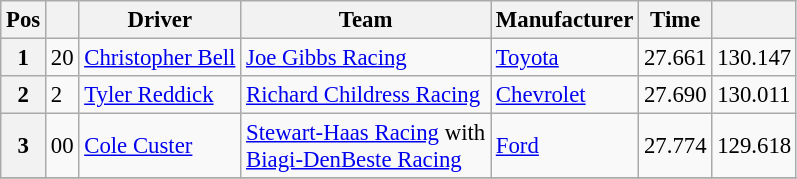<table class="wikitable" style="font-size:95%">
<tr>
<th>Pos</th>
<th></th>
<th>Driver</th>
<th>Team</th>
<th>Manufacturer</th>
<th>Time</th>
<th></th>
</tr>
<tr>
<th>1</th>
<td>20</td>
<td><a href='#'>Christopher Bell</a></td>
<td><a href='#'>Joe Gibbs Racing</a></td>
<td><a href='#'>Toyota</a></td>
<td>27.661</td>
<td>130.147</td>
</tr>
<tr>
<th>2</th>
<td>2</td>
<td><a href='#'>Tyler Reddick</a></td>
<td><a href='#'>Richard Childress Racing</a></td>
<td><a href='#'>Chevrolet</a></td>
<td>27.690</td>
<td>130.011</td>
</tr>
<tr>
<th>3</th>
<td>00</td>
<td><a href='#'>Cole Custer</a></td>
<td><a href='#'>Stewart-Haas Racing</a> with <br> <a href='#'>Biagi-DenBeste Racing</a></td>
<td><a href='#'>Ford</a></td>
<td>27.774</td>
<td>129.618</td>
</tr>
<tr>
</tr>
</table>
